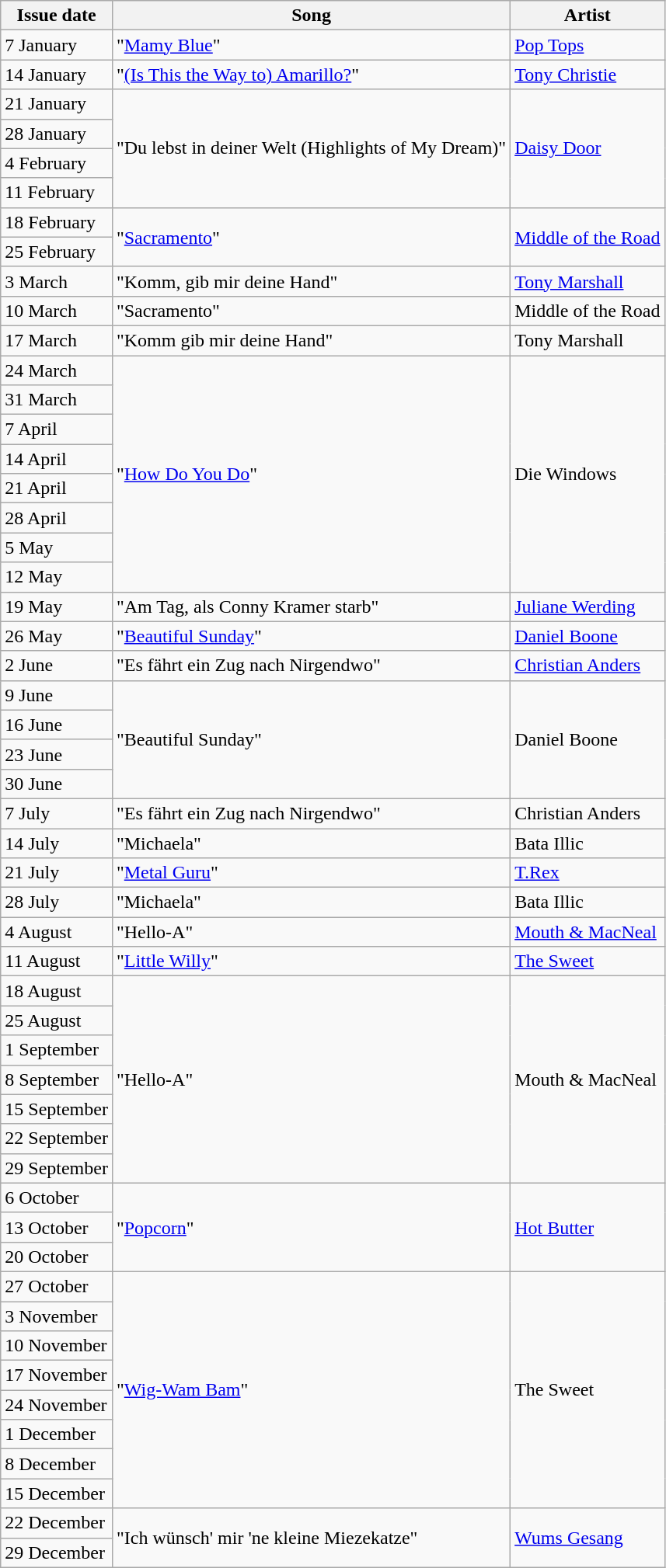<table class="sortable wikitable">
<tr>
<th>Issue date</th>
<th>Song</th>
<th>Artist</th>
</tr>
<tr>
<td>7 January</td>
<td>"<a href='#'>Mamy Blue</a>"</td>
<td><a href='#'>Pop Tops</a></td>
</tr>
<tr>
<td>14 January</td>
<td>"<a href='#'>(Is This the Way to) Amarillo?</a>"</td>
<td><a href='#'>Tony Christie</a></td>
</tr>
<tr>
<td>21 January</td>
<td rowspan="4">"Du lebst in deiner Welt (Highlights of My Dream)"</td>
<td rowspan="4"><a href='#'>Daisy Door</a></td>
</tr>
<tr>
<td>28 January</td>
</tr>
<tr>
<td>4 February</td>
</tr>
<tr>
<td>11 February</td>
</tr>
<tr>
<td>18 February</td>
<td rowspan="2">"<a href='#'>Sacramento</a>"</td>
<td rowspan="2"><a href='#'>Middle of the Road</a></td>
</tr>
<tr>
<td>25 February</td>
</tr>
<tr>
<td>3 March</td>
<td>"Komm, gib mir deine Hand"</td>
<td><a href='#'>Tony Marshall</a></td>
</tr>
<tr>
<td>10 March</td>
<td>"Sacramento"</td>
<td>Middle of the Road</td>
</tr>
<tr>
<td>17 March</td>
<td>"Komm gib mir deine Hand"</td>
<td>Tony Marshall</td>
</tr>
<tr>
<td>24 March</td>
<td rowspan="8">"<a href='#'>How Do You Do</a>"</td>
<td rowspan="8">Die Windows</td>
</tr>
<tr>
<td>31 March</td>
</tr>
<tr>
<td>7 April</td>
</tr>
<tr>
<td>14 April</td>
</tr>
<tr>
<td>21 April</td>
</tr>
<tr>
<td>28 April</td>
</tr>
<tr>
<td>5 May</td>
</tr>
<tr>
<td>12 May</td>
</tr>
<tr>
<td>19 May</td>
<td>"Am Tag, als Conny Kramer starb"</td>
<td><a href='#'>Juliane Werding</a></td>
</tr>
<tr>
<td>26 May</td>
<td>"<a href='#'>Beautiful Sunday</a>"</td>
<td><a href='#'>Daniel Boone</a></td>
</tr>
<tr>
<td>2 June</td>
<td>"Es fährt ein Zug nach Nirgendwo"</td>
<td><a href='#'>Christian Anders</a></td>
</tr>
<tr>
<td>9 June</td>
<td rowspan="4">"Beautiful Sunday"</td>
<td rowspan="4">Daniel Boone</td>
</tr>
<tr>
<td>16 June</td>
</tr>
<tr>
<td>23 June</td>
</tr>
<tr>
<td>30 June</td>
</tr>
<tr>
<td>7 July</td>
<td>"Es fährt ein Zug nach Nirgendwo"</td>
<td>Christian Anders</td>
</tr>
<tr>
<td>14 July</td>
<td>"Michaela"</td>
<td>Bata Illic</td>
</tr>
<tr>
<td>21 July</td>
<td>"<a href='#'>Metal Guru</a>"</td>
<td><a href='#'>T.Rex</a></td>
</tr>
<tr>
<td>28 July</td>
<td>"Michaela"</td>
<td>Bata Illic</td>
</tr>
<tr>
<td>4 August</td>
<td>"Hello-A"</td>
<td><a href='#'>Mouth & MacNeal</a></td>
</tr>
<tr>
<td>11 August</td>
<td>"<a href='#'>Little Willy</a>"</td>
<td><a href='#'>The Sweet</a></td>
</tr>
<tr>
<td>18 August</td>
<td rowspan="7">"Hello-A"</td>
<td rowspan="7">Mouth & MacNeal</td>
</tr>
<tr>
<td>25 August</td>
</tr>
<tr>
<td>1 September</td>
</tr>
<tr>
<td>8 September</td>
</tr>
<tr>
<td>15 September</td>
</tr>
<tr>
<td>22 September</td>
</tr>
<tr>
<td>29 September</td>
</tr>
<tr>
<td>6 October</td>
<td rowspan="3">"<a href='#'>Popcorn</a>"</td>
<td rowspan="3"><a href='#'>Hot Butter</a></td>
</tr>
<tr>
<td>13 October</td>
</tr>
<tr>
<td>20 October</td>
</tr>
<tr>
<td>27 October</td>
<td rowspan="8">"<a href='#'>Wig-Wam Bam</a>"</td>
<td rowspan="8">The Sweet</td>
</tr>
<tr>
<td>3 November</td>
</tr>
<tr>
<td>10 November</td>
</tr>
<tr>
<td>17 November</td>
</tr>
<tr>
<td>24 November</td>
</tr>
<tr>
<td>1 December</td>
</tr>
<tr>
<td>8 December</td>
</tr>
<tr>
<td>15 December</td>
</tr>
<tr>
<td>22 December</td>
<td rowspan="2">"Ich wünsch' mir 'ne kleine Miezekatze"</td>
<td rowspan="2"><a href='#'>Wums Gesang</a></td>
</tr>
<tr>
<td>29 December</td>
</tr>
</table>
